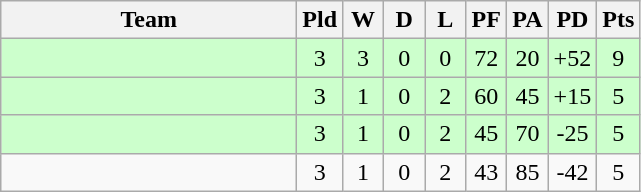<table class="wikitable" style="text-align:center;">
<tr>
<th width="190">Team</th>
<th width="20" abbr="Played">Pld</th>
<th width="20" abbr="Won">W</th>
<th width="20" abbr="Drawn">D</th>
<th width="20" abbr="Lost">L</th>
<th width="20" abbr="Points for">PF</th>
<th width="20" abbr="Points against">PA</th>
<th width="25" abbr="Points difference">PD</th>
<th width="20" abbr="Points">Pts</th>
</tr>
<tr style="background:#ccffcc">
<td align="left"></td>
<td>3</td>
<td>3</td>
<td>0</td>
<td>0</td>
<td>72</td>
<td>20</td>
<td>+52</td>
<td>9</td>
</tr>
<tr style="background:#ccffcc">
<td align="left"></td>
<td>3</td>
<td>1</td>
<td>0</td>
<td>2</td>
<td>60</td>
<td>45</td>
<td>+15</td>
<td>5</td>
</tr>
<tr style="background:#ccffcc">
<td align="left"></td>
<td>3</td>
<td>1</td>
<td>0</td>
<td>2</td>
<td>45</td>
<td>70</td>
<td>-25</td>
<td>5</td>
</tr>
<tr>
<td align="left"></td>
<td>3</td>
<td>1</td>
<td>0</td>
<td>2</td>
<td>43</td>
<td>85</td>
<td>-42</td>
<td>5</td>
</tr>
</table>
